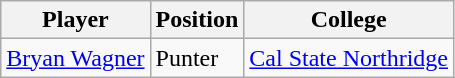<table class="wikitable">
<tr>
<th>Player</th>
<th>Position</th>
<th>College</th>
</tr>
<tr>
<td><a href='#'>Bryan Wagner</a></td>
<td>Punter</td>
<td><a href='#'>Cal State Northridge</a></td>
</tr>
</table>
